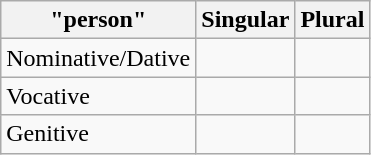<table class="wikitable">
<tr>
<th> "person"</th>
<th>Singular</th>
<th>Plural</th>
</tr>
<tr>
<td>Nominative/Dative</td>
<td> </td>
<td> </td>
</tr>
<tr>
<td>Vocative</td>
<td> </td>
<td> </td>
</tr>
<tr>
<td>Genitive</td>
<td> </td>
<td> </td>
</tr>
</table>
